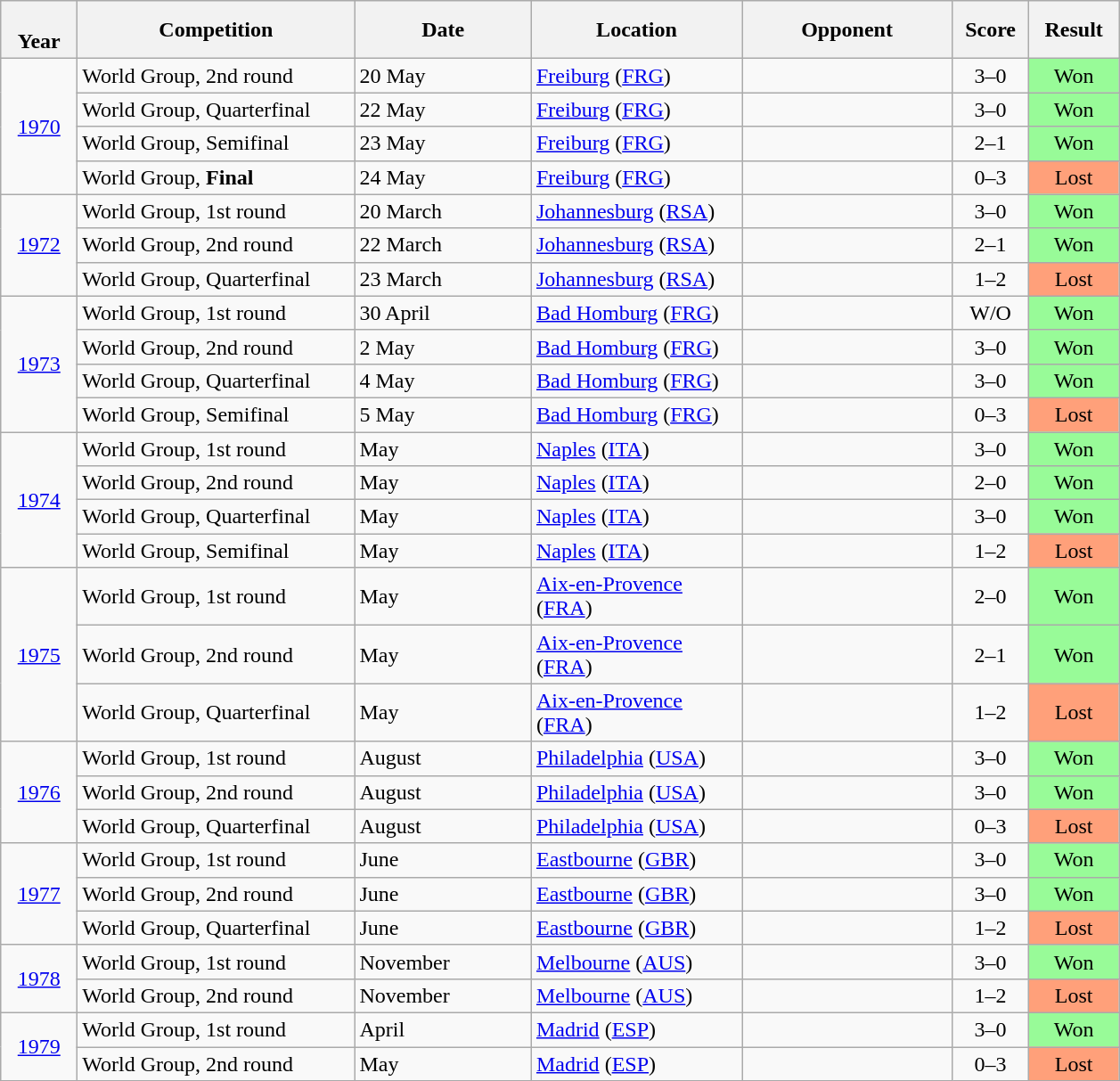<table class="wikitable collapsible collapsed nowrap">
<tr>
<th style="width:50px"><br> Year</th>
<th style="width:200px">Competition</th>
<th style="width:125px">Date</th>
<th style="width:150px">Location</th>
<th style="width:150px">Opponent</th>
<th style="width:50px">Score</th>
<th style="width:60px">Result</th>
</tr>
<tr>
<td align="center" rowspan="4"><a href='#'>1970</a></td>
<td>World Group, 2nd round</td>
<td>20 May</td>
<td><a href='#'>Freiburg</a> (<a href='#'>FRG</a>)</td>
<td></td>
<td align="center">3–0</td>
<td align="center" bgcolor="#98FB98">Won</td>
</tr>
<tr>
<td>World Group, Quarterfinal</td>
<td>22 May</td>
<td><a href='#'>Freiburg</a> (<a href='#'>FRG</a>)</td>
<td></td>
<td align="center">3–0</td>
<td align="center" bgcolor="#98FB98">Won</td>
</tr>
<tr>
<td>World Group, Semifinal</td>
<td>23 May</td>
<td><a href='#'>Freiburg</a> (<a href='#'>FRG</a>)</td>
<td></td>
<td align="center">2–1</td>
<td align="center" bgcolor="#98FB98">Won</td>
</tr>
<tr>
<td>World Group, <strong>Final</strong></td>
<td>24 May</td>
<td><a href='#'>Freiburg</a> (<a href='#'>FRG</a>)</td>
<td></td>
<td align="center">0–3</td>
<td align="center" bgcolor="#FFA07A">Lost</td>
</tr>
<tr>
<td align="center" rowspan="3"><a href='#'>1972</a></td>
<td>World Group, 1st round</td>
<td>20 March</td>
<td><a href='#'>Johannesburg</a> (<a href='#'>RSA</a>)</td>
<td></td>
<td align="center">3–0</td>
<td align="center" bgcolor="#98FB98">Won</td>
</tr>
<tr>
<td>World Group, 2nd round</td>
<td>22 March</td>
<td><a href='#'>Johannesburg</a> (<a href='#'>RSA</a>)</td>
<td></td>
<td align="center">2–1</td>
<td align="center" bgcolor="#98FB98">Won</td>
</tr>
<tr>
<td>World Group, Quarterfinal</td>
<td>23 March</td>
<td><a href='#'>Johannesburg</a> (<a href='#'>RSA</a>)</td>
<td></td>
<td align="center">1–2</td>
<td align="center" bgcolor="#FFA07A">Lost</td>
</tr>
<tr>
<td align="center" rowspan="4"><a href='#'>1973</a></td>
<td>World Group, 1st round</td>
<td>30 April</td>
<td><a href='#'>Bad Homburg</a> (<a href='#'>FRG</a>)</td>
<td></td>
<td align="center">W/O</td>
<td align="center" bgcolor="#98FB98">Won</td>
</tr>
<tr>
<td>World Group, 2nd round</td>
<td>2 May</td>
<td><a href='#'>Bad Homburg</a> (<a href='#'>FRG</a>)</td>
<td></td>
<td align="center">3–0</td>
<td align="center" bgcolor="#98FB98">Won</td>
</tr>
<tr>
<td>World Group, Quarterfinal</td>
<td>4 May</td>
<td><a href='#'>Bad Homburg</a> (<a href='#'>FRG</a>)</td>
<td></td>
<td align="center">3–0</td>
<td align="center" bgcolor="#98FB98">Won</td>
</tr>
<tr>
<td>World Group, Semifinal</td>
<td>5 May</td>
<td><a href='#'>Bad Homburg</a> (<a href='#'>FRG</a>)</td>
<td></td>
<td align="center">0–3</td>
<td align="center" bgcolor="#FFA07A">Lost</td>
</tr>
<tr>
<td align="center" rowspan="4"><a href='#'>1974</a></td>
<td>World Group, 1st round</td>
<td>May</td>
<td><a href='#'>Naples</a> (<a href='#'>ITA</a>)</td>
<td></td>
<td align="center">3–0</td>
<td align="center" bgcolor="#98FB98">Won</td>
</tr>
<tr>
<td>World Group, 2nd round</td>
<td>May</td>
<td><a href='#'>Naples</a> (<a href='#'>ITA</a>)</td>
<td></td>
<td align="center">2–0</td>
<td align="center" bgcolor="#98FB98">Won</td>
</tr>
<tr>
<td>World Group, Quarterfinal</td>
<td>May</td>
<td><a href='#'>Naples</a> (<a href='#'>ITA</a>)</td>
<td></td>
<td align="center">3–0</td>
<td align="center" bgcolor="#98FB98">Won</td>
</tr>
<tr>
<td>World Group, Semifinal</td>
<td>May</td>
<td><a href='#'>Naples</a> (<a href='#'>ITA</a>)</td>
<td></td>
<td align="center">1–2</td>
<td align="center" bgcolor="#FFA07A">Lost</td>
</tr>
<tr>
<td align="center" rowspan="3"><a href='#'>1975</a></td>
<td>World Group, 1st round</td>
<td>May</td>
<td><a href='#'>Aix-en-Provence</a> (<a href='#'>FRA</a>)</td>
<td></td>
<td align="center">2–0</td>
<td align="center" bgcolor="#98FB98">Won</td>
</tr>
<tr>
<td>World Group, 2nd round</td>
<td>May</td>
<td><a href='#'>Aix-en-Provence</a> (<a href='#'>FRA</a>)</td>
<td></td>
<td align="center">2–1</td>
<td align="center" bgcolor="#98FB98">Won</td>
</tr>
<tr>
<td>World Group, Quarterfinal</td>
<td>May</td>
<td><a href='#'>Aix-en-Provence</a> (<a href='#'>FRA</a>)</td>
<td></td>
<td align="center">1–2</td>
<td align="center" bgcolor="#FFA07A">Lost</td>
</tr>
<tr>
<td align="center" rowspan="3"><a href='#'>1976</a></td>
<td>World Group, 1st round</td>
<td>August</td>
<td><a href='#'>Philadelphia</a> (<a href='#'>USA</a>)</td>
<td></td>
<td align="center">3–0</td>
<td align="center" bgcolor="#98FB98">Won</td>
</tr>
<tr>
<td>World Group, 2nd round</td>
<td>August</td>
<td><a href='#'>Philadelphia</a> (<a href='#'>USA</a>)</td>
<td></td>
<td align="center">3–0</td>
<td align="center" bgcolor="#98FB98">Won</td>
</tr>
<tr>
<td>World Group, Quarterfinal</td>
<td>August</td>
<td><a href='#'>Philadelphia</a> (<a href='#'>USA</a>)</td>
<td></td>
<td align="center">0–3</td>
<td align="center" bgcolor="#FFA07A">Lost</td>
</tr>
<tr>
<td align="center" rowspan="3"><a href='#'>1977</a></td>
<td>World Group, 1st round</td>
<td>June</td>
<td><a href='#'>Eastbourne</a> (<a href='#'>GBR</a>)</td>
<td></td>
<td align="center">3–0</td>
<td align="center" bgcolor="#98FB98">Won</td>
</tr>
<tr>
<td>World Group, 2nd round</td>
<td>June</td>
<td><a href='#'>Eastbourne</a> (<a href='#'>GBR</a>)</td>
<td></td>
<td align="center">3–0</td>
<td align="center" bgcolor="#98FB98">Won</td>
</tr>
<tr>
<td>World Group, Quarterfinal</td>
<td>June</td>
<td><a href='#'>Eastbourne</a> (<a href='#'>GBR</a>)</td>
<td></td>
<td align="center">1–2</td>
<td align="center" bgcolor="#FFA07A">Lost</td>
</tr>
<tr>
<td align="center" rowspan="2"><a href='#'>1978</a></td>
<td>World Group, 1st round</td>
<td>November</td>
<td><a href='#'>Melbourne</a> (<a href='#'>AUS</a>)</td>
<td></td>
<td align="center">3–0</td>
<td align="center" bgcolor="#98FB98">Won</td>
</tr>
<tr>
<td>World Group, 2nd round</td>
<td>November</td>
<td><a href='#'>Melbourne</a> (<a href='#'>AUS</a>)</td>
<td></td>
<td align="center">1–2</td>
<td align="center" bgcolor="#FFA07A">Lost</td>
</tr>
<tr>
<td align="center" rowspan="2"><a href='#'>1979</a></td>
<td>World Group, 1st round</td>
<td>April</td>
<td><a href='#'>Madrid</a> (<a href='#'>ESP</a>)</td>
<td></td>
<td align="center">3–0</td>
<td align="center" bgcolor="#98FB98">Won</td>
</tr>
<tr>
<td>World Group, 2nd round</td>
<td>May</td>
<td><a href='#'>Madrid</a> (<a href='#'>ESP</a>)</td>
<td></td>
<td align="center">0–3</td>
<td align="center" bgcolor="#FFA07A">Lost</td>
</tr>
</table>
